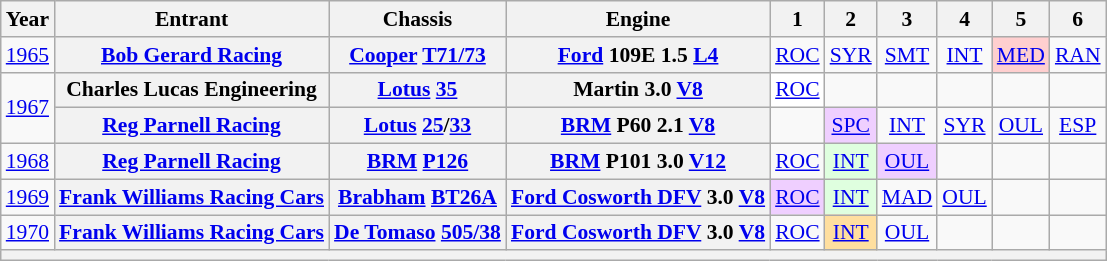<table class="wikitable" style="text-align:center; font-size:90%">
<tr>
<th>Year</th>
<th>Entrant</th>
<th>Chassis</th>
<th>Engine</th>
<th>1</th>
<th>2</th>
<th>3</th>
<th>4</th>
<th>5</th>
<th>6</th>
</tr>
<tr>
<td><a href='#'>1965</a></td>
<th><a href='#'>Bob Gerard Racing</a></th>
<th><a href='#'>Cooper</a> <a href='#'>T71/73</a></th>
<th><a href='#'>Ford</a> 109E 1.5 <a href='#'>L4</a></th>
<td><a href='#'>ROC</a></td>
<td><a href='#'>SYR</a></td>
<td><a href='#'>SMT</a></td>
<td><a href='#'>INT</a></td>
<td style="background:#FFCFCF;"><a href='#'>MED</a><br></td>
<td><a href='#'>RAN</a></td>
</tr>
<tr>
<td rowspan=2><a href='#'>1967</a></td>
<th>Charles Lucas Engineering</th>
<th><a href='#'>Lotus</a> <a href='#'>35</a></th>
<th>Martin 3.0 <a href='#'>V8</a></th>
<td style="background:#FFFFFF;"><a href='#'>ROC</a><br></td>
<td></td>
<td></td>
<td></td>
<td></td>
<td></td>
</tr>
<tr>
<th><a href='#'>Reg Parnell Racing</a></th>
<th><a href='#'>Lotus</a> <a href='#'>25</a>/<a href='#'>33</a></th>
<th><a href='#'>BRM</a> P60 2.1 <a href='#'>V8</a></th>
<td></td>
<td style="background:#EFCFFF;"><a href='#'>SPC</a><br></td>
<td><a href='#'>INT</a></td>
<td><a href='#'>SYR</a></td>
<td><a href='#'>OUL</a></td>
<td><a href='#'>ESP</a></td>
</tr>
<tr>
<td><a href='#'>1968</a></td>
<th><a href='#'>Reg Parnell Racing</a></th>
<th><a href='#'>BRM</a> <a href='#'>P126</a></th>
<th><a href='#'>BRM</a> P101 3.0 <a href='#'>V12</a></th>
<td><a href='#'>ROC</a></td>
<td style="background:#DFFFDF;"><a href='#'>INT</a><br></td>
<td style="background:#EFCFFF;"><a href='#'>OUL</a><br></td>
<td></td>
<td></td>
<td></td>
</tr>
<tr>
<td><a href='#'>1969</a></td>
<th><a href='#'>Frank Williams Racing Cars</a></th>
<th><a href='#'>Brabham</a> <a href='#'>BT26A</a></th>
<th><a href='#'>Ford Cosworth DFV</a> 3.0 <a href='#'>V8</a></th>
<td style="background:#EFCFFF;"><a href='#'>ROC</a><br></td>
<td style="background:#DFFFDF;"><a href='#'>INT</a><br></td>
<td><a href='#'>MAD</a></td>
<td><a href='#'>OUL</a></td>
<td></td>
<td></td>
</tr>
<tr>
<td><a href='#'>1970</a></td>
<th><a href='#'>Frank Williams Racing Cars</a></th>
<th><a href='#'>De Tomaso</a> <a href='#'>505/38</a></th>
<th><a href='#'>Ford Cosworth DFV</a> 3.0 <a href='#'>V8</a></th>
<td><a href='#'>ROC</a></td>
<td style="background:#FFDF9F;"><a href='#'>INT</a><br></td>
<td><a href='#'>OUL</a></td>
<td></td>
<td></td>
<td></td>
</tr>
<tr>
<th colspan="10"></th>
</tr>
</table>
